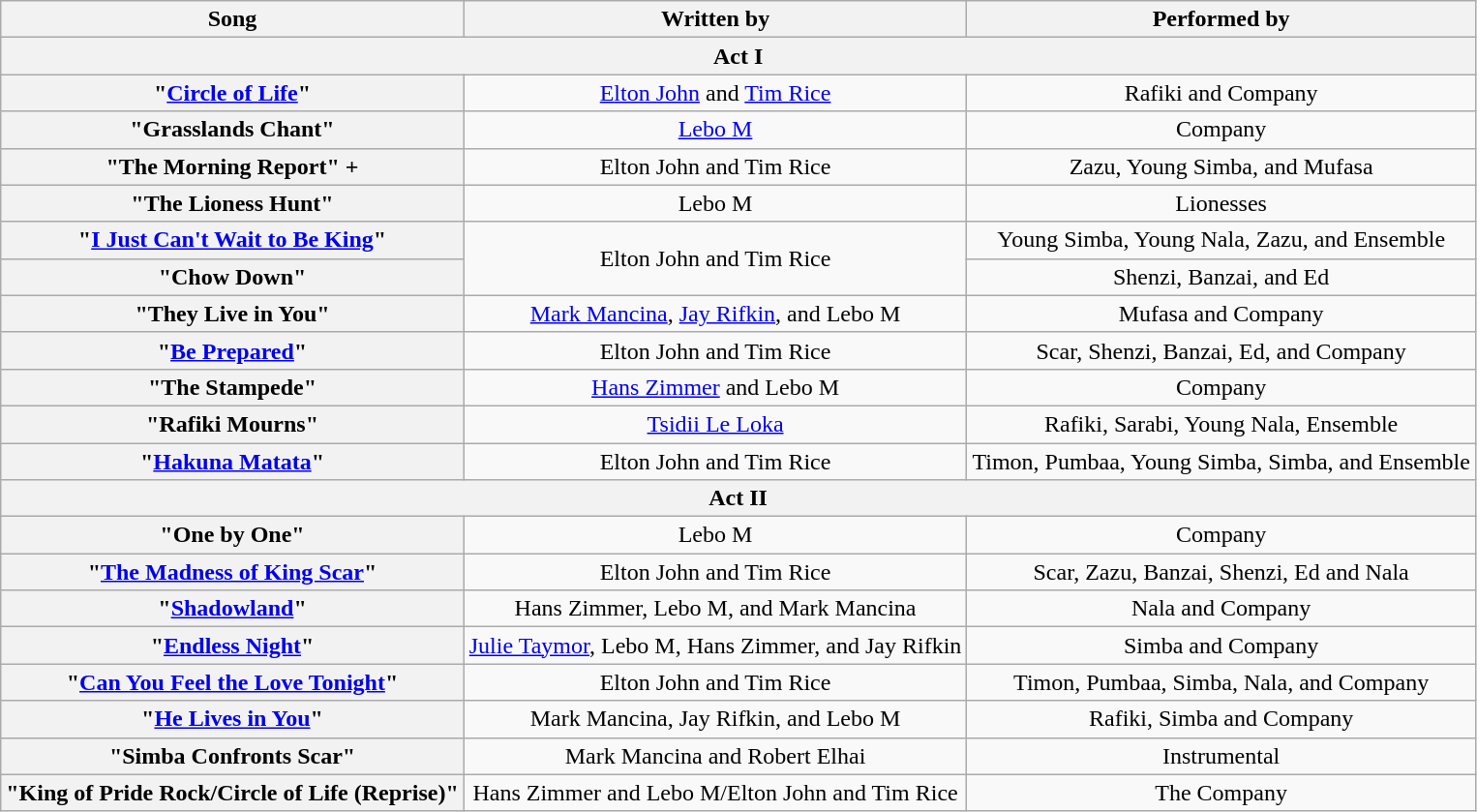<table class="wikitable" style="text-align:center">
<tr>
<th>Song</th>
<th>Written by</th>
<th>Performed by</th>
</tr>
<tr>
<th colspan=3>Act I</th>
</tr>
<tr>
<th>"<a href='#'>Circle of Life</a>"</th>
<td><a href='#'>Elton John</a> and <a href='#'>Tim Rice</a></td>
<td>Rafiki and Company</td>
</tr>
<tr>
<th>"Grasslands Chant"</th>
<td><a href='#'>Lebo M</a></td>
<td>Company</td>
</tr>
<tr>
<th>"The Morning Report" +</th>
<td>Elton John and Tim Rice</td>
<td>Zazu, Young Simba, and Mufasa</td>
</tr>
<tr>
<th>"The Lioness Hunt"</th>
<td>Lebo M</td>
<td>Lionesses</td>
</tr>
<tr>
<th>"<a href='#'>I Just Can't Wait to Be King</a>"</th>
<td rowspan="2">Elton John and Tim Rice</td>
<td>Young Simba, Young Nala, Zazu, and Ensemble</td>
</tr>
<tr>
<th>"Chow Down"</th>
<td>Shenzi, Banzai, and Ed</td>
</tr>
<tr>
<th>"They Live in You"</th>
<td><a href='#'>Mark Mancina</a>, <a href='#'>Jay Rifkin</a>, and Lebo M</td>
<td>Mufasa and Company</td>
</tr>
<tr>
<th>"<a href='#'>Be Prepared</a>"</th>
<td>Elton John and Tim Rice</td>
<td>Scar, Shenzi, Banzai, Ed, and Company</td>
</tr>
<tr>
<th>"The Stampede"</th>
<td><a href='#'>Hans Zimmer</a> and Lebo M</td>
<td>Company</td>
</tr>
<tr>
<th>"Rafiki Mourns"</th>
<td><a href='#'>Tsidii Le Loka</a></td>
<td>Rafiki, Sarabi, Young Nala, Ensemble</td>
</tr>
<tr>
<th>"<a href='#'>Hakuna Matata</a>"</th>
<td>Elton John and Tim Rice</td>
<td>Timon, Pumbaa, Young Simba, Simba, and Ensemble</td>
</tr>
<tr>
<th colspan=3>Act II</th>
</tr>
<tr>
<th>"One by One"</th>
<td>Lebo M</td>
<td>Company</td>
</tr>
<tr>
<th>"<a href='#'>The Madness of King Scar</a>"</th>
<td>Elton John and Tim Rice</td>
<td>Scar, Zazu, Banzai, Shenzi, Ed and Nala</td>
</tr>
<tr>
<th>"<a href='#'>Shadowland</a>"</th>
<td>Hans Zimmer, Lebo M, and Mark Mancina</td>
<td>Nala and Company</td>
</tr>
<tr>
<th>"<a href='#'>Endless Night</a>"</th>
<td><a href='#'>Julie Taymor</a>, Lebo M, Hans Zimmer, and Jay Rifkin</td>
<td>Simba and Company</td>
</tr>
<tr>
<th>"<a href='#'>Can You Feel the Love Tonight</a>"</th>
<td>Elton John and Tim Rice</td>
<td>Timon, Pumbaa, Simba, Nala, and Company</td>
</tr>
<tr>
<th>"<a href='#'>He Lives in You</a>"</th>
<td>Mark Mancina, Jay Rifkin, and Lebo M</td>
<td>Rafiki, Simba and Company</td>
</tr>
<tr>
<th>"Simba Confronts Scar"</th>
<td>Mark Mancina and Robert Elhai</td>
<td>Instrumental</td>
</tr>
<tr>
<th>"King of Pride Rock/Circle of Life (Reprise)"</th>
<td>Hans Zimmer and Lebo M/Elton John and Tim Rice</td>
<td>The Company</td>
</tr>
</table>
